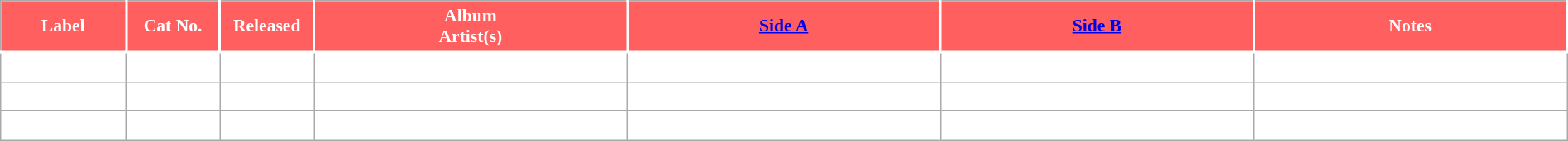<table class="wikitable collapsible sortable" border="0" cellpadding="1" style="color: black; background-color: #FFFFFF; font-size: 90%; width:100%">
<tr style="color:white">
<th scope="col" style="background-color:#FF5F5F; border: solid white; border-width: 0px 2px 2px 0px">Label</th>
<th scope="col" style="background-color:#FF5F5F; border: solid white; border-width: 0px 2px 2px 0px">Cat No.</th>
<th scope="col" style="background-color:#FF5F5F; border: solid white; border-width: 0px 2px 2px 0px">Released</th>
<th scope="col" style="background-color:#FF5F5F; border: solid white; border-width: 0px 2px 2px 0px">Album<br>Artist(s)</th>
<th scope="col" style="background-color:#FF5F5F; border: solid white; border-width: 0px 2px 2px 0px"><a href='#'>Side A</a></th>
<th scope="col" style="background-color:#FF5F5F; border: solid white; border-width: 0px 2px 2px 0px"><a href='#'>Side B</a></th>
<th scope="col" style="background-color:#FF5F5F; border: solid white; border-width: 0px 2px 2px 0px">Notes</th>
</tr>
<tr>
<td width="8%"></td>
<td width="6%" data-sort-value="1"></td>
<td width="6%"></td>
<td width="20%;" data-sort-value="follow me"></td>
<td width="20%;"><br></td>
<td width="20%;"><br></td>
<td width="20%"></td>
</tr>
<tr>
<td width="8%"></td>
<td width="6%" data-sort-value="1"></td>
<td width="6%"></td>
<td width="20%;" data-sort-value="dessert song"></td>
<td width="20%;"><br></td>
<td width="20%;"><br></td>
<td width="20%"></td>
</tr>
<tr>
<td width="8%"></td>
<td width="6%" data-sort-value="1"></td>
<td width="6%"></td>
<td width="20%;" data-sort-value="dessert song"></td>
<td width="20%;"><br></td>
<td width="20%;"><br></td>
<td width="20%"></td>
</tr>
</table>
